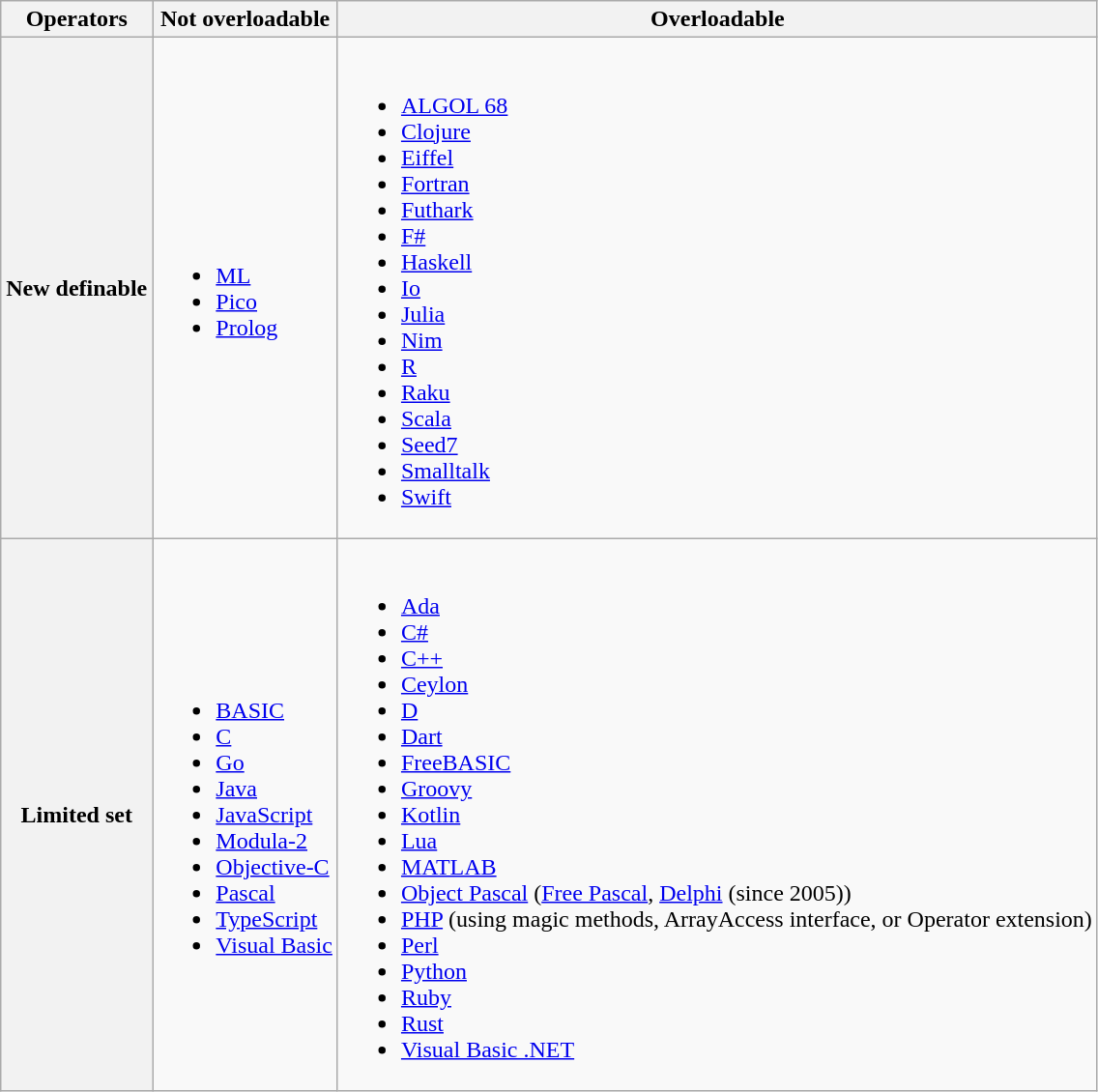<table class="wikitable">
<tr>
<th>Operators</th>
<th>Not overloadable</th>
<th>Overloadable</th>
</tr>
<tr>
<th>New definable</th>
<td><br><ul><li><a href='#'>ML</a></li><li><a href='#'>Pico</a></li><li><a href='#'>Prolog</a></li></ul></td>
<td><br><ul><li><a href='#'>ALGOL 68</a></li><li><a href='#'>Clojure</a></li><li><a href='#'>Eiffel</a></li><li><a href='#'>Fortran</a></li><li><a href='#'>Futhark</a></li><li><a href='#'>F#</a></li><li><a href='#'>Haskell</a></li><li><a href='#'>Io</a></li><li><a href='#'>Julia</a></li><li><a href='#'>Nim</a></li><li><a href='#'>R</a></li><li><a href='#'>Raku</a></li><li><a href='#'>Scala</a></li><li><a href='#'>Seed7</a></li><li><a href='#'>Smalltalk</a></li><li><a href='#'>Swift</a></li></ul></td>
</tr>
<tr>
<th>Limited set</th>
<td><br><ul><li><a href='#'>BASIC</a></li><li><a href='#'>C</a></li><li><a href='#'>Go</a></li><li><a href='#'>Java</a></li><li><a href='#'>JavaScript</a></li><li><a href='#'>Modula-2</a></li><li><a href='#'>Objective-C</a></li><li><a href='#'>Pascal</a></li><li><a href='#'>TypeScript</a></li><li><a href='#'>Visual Basic</a></li></ul></td>
<td><br><ul><li><a href='#'>Ada</a></li><li><a href='#'>C#</a></li><li><a href='#'>C++</a></li><li><a href='#'>Ceylon</a></li><li><a href='#'>D</a></li><li><a href='#'>Dart</a></li><li><a href='#'>FreeBASIC</a></li><li><a href='#'>Groovy</a></li><li><a href='#'>Kotlin</a></li><li><a href='#'>Lua</a></li><li><a href='#'>MATLAB</a></li><li><a href='#'>Object Pascal</a> (<a href='#'>Free Pascal</a>, <a href='#'>Delphi</a> (since 2005))</li><li><a href='#'>PHP</a> (using magic methods, ArrayAccess interface, or Operator extension)</li><li><a href='#'>Perl</a></li><li><a href='#'>Python</a></li><li><a href='#'>Ruby</a></li><li><a href='#'>Rust</a></li><li><a href='#'>Visual Basic .NET</a></li></ul></td>
</tr>
</table>
